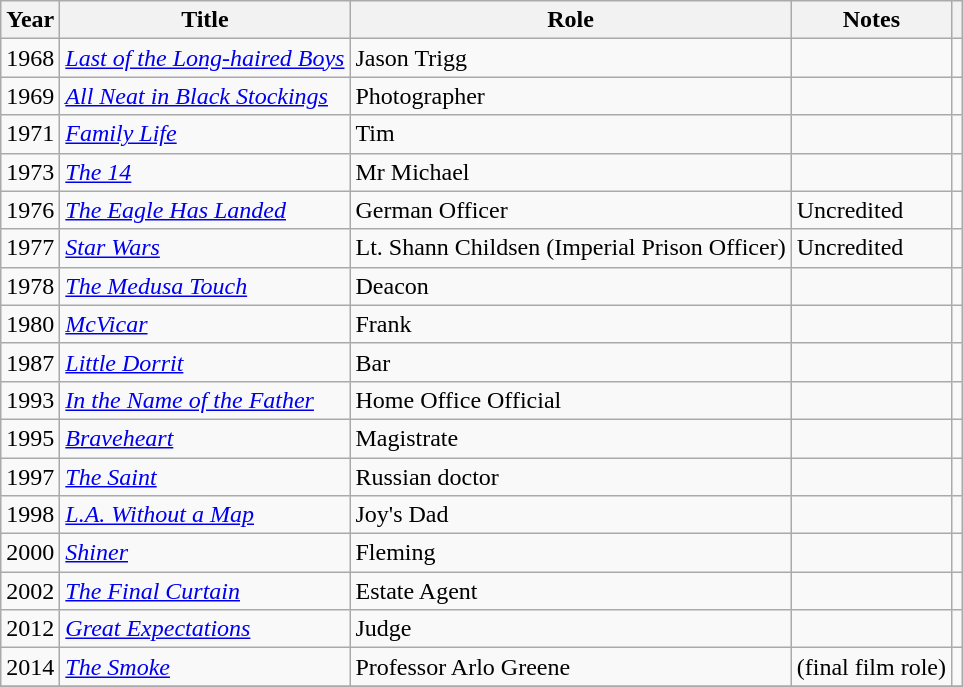<table class="wikitable">
<tr>
<th>Year</th>
<th>Title</th>
<th>Role</th>
<th>Notes</th>
<th></th>
</tr>
<tr>
<td>1968</td>
<td><em><a href='#'>Last of the Long-haired Boys</a></em></td>
<td>Jason Trigg</td>
<td></td>
<td></td>
</tr>
<tr>
<td>1969</td>
<td><em><a href='#'>All Neat in Black Stockings</a></em></td>
<td>Photographer</td>
<td></td>
<td></td>
</tr>
<tr>
<td>1971</td>
<td><em><a href='#'>Family Life</a></em></td>
<td>Tim</td>
<td></td>
<td></td>
</tr>
<tr>
<td>1973</td>
<td><em><a href='#'>The 14</a></em></td>
<td>Mr Michael</td>
<td></td>
<td></td>
</tr>
<tr>
<td>1976</td>
<td><em><a href='#'>The Eagle Has Landed</a></em></td>
<td>German Officer</td>
<td>Uncredited</td>
<td></td>
</tr>
<tr>
<td>1977</td>
<td><em><a href='#'>Star Wars</a></em></td>
<td>Lt. Shann Childsen (Imperial Prison Officer)</td>
<td>Uncredited</td>
<td></td>
</tr>
<tr>
<td>1978</td>
<td><em><a href='#'>The Medusa Touch</a></em></td>
<td>Deacon</td>
<td></td>
<td></td>
</tr>
<tr>
<td>1980</td>
<td><em><a href='#'>McVicar</a></em></td>
<td>Frank</td>
<td></td>
<td></td>
</tr>
<tr>
<td>1987</td>
<td><em><a href='#'>Little Dorrit</a></em></td>
<td>Bar</td>
<td></td>
<td></td>
</tr>
<tr>
<td>1993</td>
<td><em><a href='#'>In the Name of the Father</a></em></td>
<td>Home Office Official</td>
<td></td>
<td></td>
</tr>
<tr>
<td>1995</td>
<td><em><a href='#'>Braveheart</a></em></td>
<td>Magistrate</td>
<td></td>
<td></td>
</tr>
<tr>
<td>1997</td>
<td><em><a href='#'>The Saint</a></em></td>
<td>Russian doctor</td>
<td></td>
<td></td>
</tr>
<tr>
<td>1998</td>
<td><em><a href='#'>L.A. Without a Map</a></em></td>
<td>Joy's Dad</td>
<td></td>
<td></td>
</tr>
<tr>
<td>2000</td>
<td><em><a href='#'>Shiner</a></em></td>
<td>Fleming</td>
<td></td>
<td></td>
</tr>
<tr>
<td>2002</td>
<td><em><a href='#'>The Final Curtain</a></em></td>
<td>Estate Agent</td>
<td></td>
<td></td>
</tr>
<tr>
<td>2012</td>
<td><em><a href='#'>Great Expectations</a></em></td>
<td>Judge</td>
<td></td>
<td></td>
</tr>
<tr>
<td>2014</td>
<td><em><a href='#'>The Smoke</a></em></td>
<td>Professor Arlo Greene</td>
<td>(final film role)</td>
<td></td>
</tr>
<tr>
</tr>
</table>
